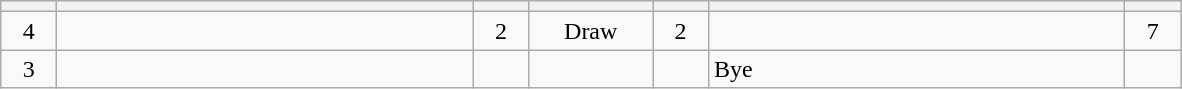<table class="wikitable" style="text-align: center;">
<tr>
<th width=30></th>
<th width=270></th>
<th width=30></th>
<th width=75></th>
<th width=30></th>
<th width=270></th>
<th width=30></th>
</tr>
<tr>
<td>4</td>
<td align=left></td>
<td>2</td>
<td>Draw</td>
<td>2</td>
<td align=left><strong></strong></td>
<td>7</td>
</tr>
<tr>
<td>3</td>
<td align=left><strong></strong></td>
<td></td>
<td></td>
<td></td>
<td align=left>Bye</td>
<td></td>
</tr>
</table>
